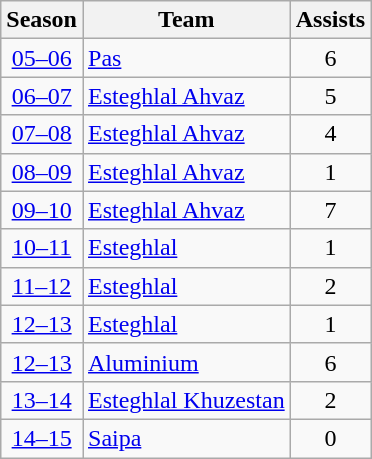<table class="wikitable" style="text-align: center;">
<tr>
<th>Season</th>
<th>Team</th>
<th>Assists</th>
</tr>
<tr>
<td><a href='#'>05–06</a></td>
<td align="left"><a href='#'>Pas</a></td>
<td>6</td>
</tr>
<tr>
<td><a href='#'>06–07</a></td>
<td align="left"><a href='#'>Esteghlal Ahvaz</a></td>
<td>5</td>
</tr>
<tr>
<td><a href='#'>07–08</a></td>
<td align="left"><a href='#'>Esteghlal Ahvaz</a></td>
<td>4</td>
</tr>
<tr>
<td><a href='#'>08–09</a></td>
<td align="left"><a href='#'>Esteghlal Ahvaz</a></td>
<td>1</td>
</tr>
<tr>
<td><a href='#'>09–10</a></td>
<td align="left"><a href='#'>Esteghlal Ahvaz</a></td>
<td>7</td>
</tr>
<tr>
<td><a href='#'>10–11</a></td>
<td align="left"><a href='#'>Esteghlal</a></td>
<td>1</td>
</tr>
<tr>
<td><a href='#'>11–12</a></td>
<td align="left"><a href='#'>Esteghlal</a></td>
<td>2</td>
</tr>
<tr>
<td><a href='#'>12–13</a></td>
<td align="left"><a href='#'>Esteghlal</a></td>
<td>1</td>
</tr>
<tr>
<td><a href='#'>12–13</a></td>
<td align="left"><a href='#'>Aluminium</a></td>
<td>6</td>
</tr>
<tr>
<td><a href='#'>13–14</a></td>
<td align="left"><a href='#'>Esteghlal Khuzestan</a></td>
<td>2</td>
</tr>
<tr>
<td><a href='#'>14–15</a></td>
<td align="left"><a href='#'>Saipa</a></td>
<td>0</td>
</tr>
</table>
